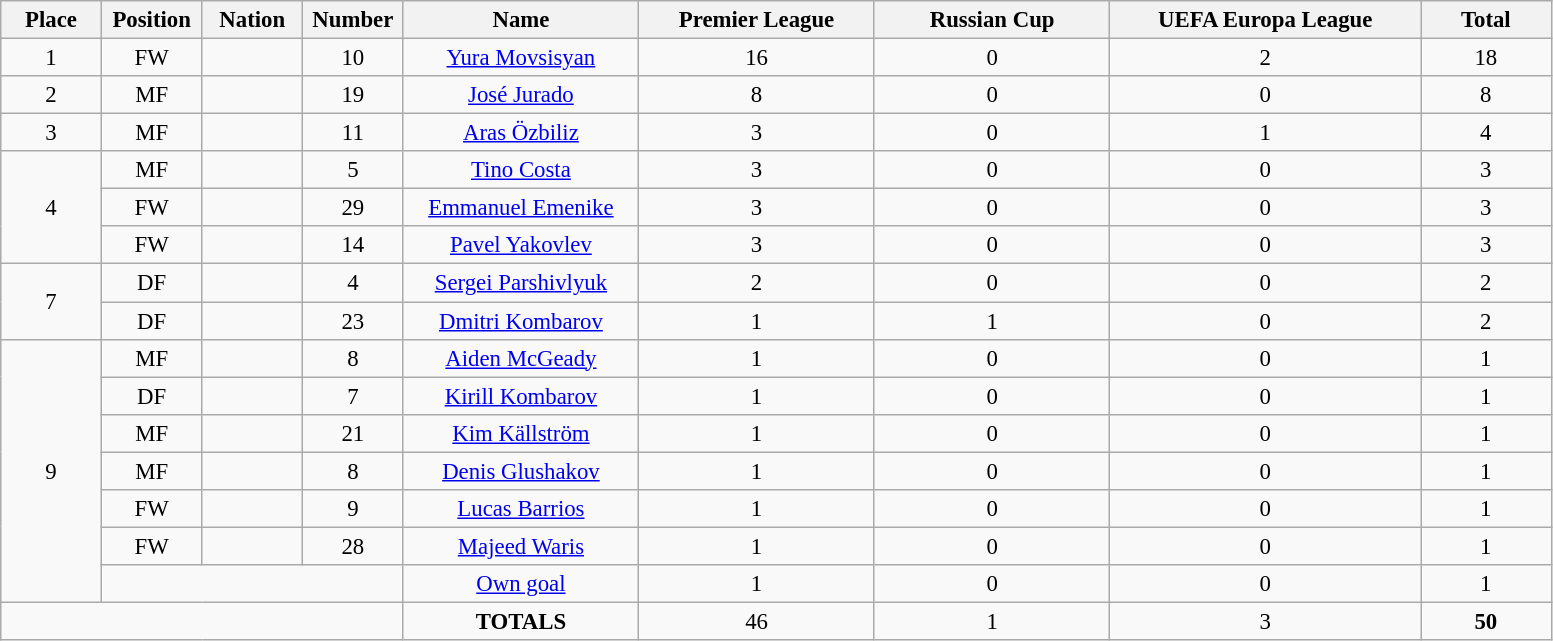<table class="wikitable" style="font-size: 95%; text-align: center;">
<tr>
<th width=60>Place</th>
<th width=60>Position</th>
<th width=60>Nation</th>
<th width=60>Number</th>
<th width=150>Name</th>
<th width=150>Premier League</th>
<th width=150>Russian Cup</th>
<th width=200>UEFA Europa League</th>
<th width=80>Total</th>
</tr>
<tr>
<td>1</td>
<td>FW</td>
<td></td>
<td>10</td>
<td><a href='#'>Yura Movsisyan</a></td>
<td>16</td>
<td>0</td>
<td>2</td>
<td>18</td>
</tr>
<tr>
<td>2</td>
<td>MF</td>
<td></td>
<td>19</td>
<td><a href='#'>José Jurado</a></td>
<td>8</td>
<td>0</td>
<td>0</td>
<td>8</td>
</tr>
<tr>
<td>3</td>
<td>MF</td>
<td></td>
<td>11</td>
<td><a href='#'>Aras Özbiliz</a></td>
<td>3</td>
<td>0</td>
<td>1</td>
<td>4</td>
</tr>
<tr>
<td rowspan="3">4</td>
<td>MF</td>
<td></td>
<td>5</td>
<td><a href='#'>Tino Costa</a></td>
<td>3</td>
<td>0</td>
<td>0</td>
<td>3</td>
</tr>
<tr>
<td>FW</td>
<td></td>
<td>29</td>
<td><a href='#'>Emmanuel Emenike</a></td>
<td>3</td>
<td>0</td>
<td>0</td>
<td>3</td>
</tr>
<tr>
<td>FW</td>
<td></td>
<td>14</td>
<td><a href='#'>Pavel Yakovlev</a></td>
<td>3</td>
<td>0</td>
<td>0</td>
<td>3</td>
</tr>
<tr>
<td rowspan="2">7</td>
<td>DF</td>
<td></td>
<td>4</td>
<td><a href='#'>Sergei Parshivlyuk</a></td>
<td>2</td>
<td>0</td>
<td>0</td>
<td>2</td>
</tr>
<tr>
<td>DF</td>
<td></td>
<td>23</td>
<td><a href='#'>Dmitri Kombarov</a></td>
<td>1</td>
<td>1</td>
<td>0</td>
<td>2</td>
</tr>
<tr>
<td rowspan="7">9</td>
<td>MF</td>
<td></td>
<td>8</td>
<td><a href='#'>Aiden McGeady</a></td>
<td>1</td>
<td>0</td>
<td>0</td>
<td>1</td>
</tr>
<tr>
<td>DF</td>
<td></td>
<td>7</td>
<td><a href='#'>Kirill Kombarov</a></td>
<td>1</td>
<td>0</td>
<td>0</td>
<td>1</td>
</tr>
<tr>
<td>MF</td>
<td></td>
<td>21</td>
<td><a href='#'>Kim Källström</a></td>
<td>1</td>
<td>0</td>
<td>0</td>
<td>1</td>
</tr>
<tr>
<td>MF</td>
<td></td>
<td>8</td>
<td><a href='#'>Denis Glushakov</a></td>
<td>1</td>
<td>0</td>
<td>0</td>
<td>1</td>
</tr>
<tr>
<td>FW</td>
<td></td>
<td>9</td>
<td><a href='#'>Lucas Barrios</a></td>
<td>1</td>
<td>0</td>
<td>0</td>
<td>1</td>
</tr>
<tr>
<td>FW</td>
<td></td>
<td>28</td>
<td><a href='#'>Majeed Waris</a></td>
<td>1</td>
<td>0</td>
<td>0</td>
<td>1</td>
</tr>
<tr>
<td colspan="3"></td>
<td><a href='#'>Own goal</a></td>
<td>1</td>
<td>0</td>
<td>0</td>
<td>1</td>
</tr>
<tr>
<td colspan="4"></td>
<td><strong>TOTALS</strong></td>
<td>46</td>
<td>1</td>
<td>3</td>
<td><strong>50</strong></td>
</tr>
</table>
